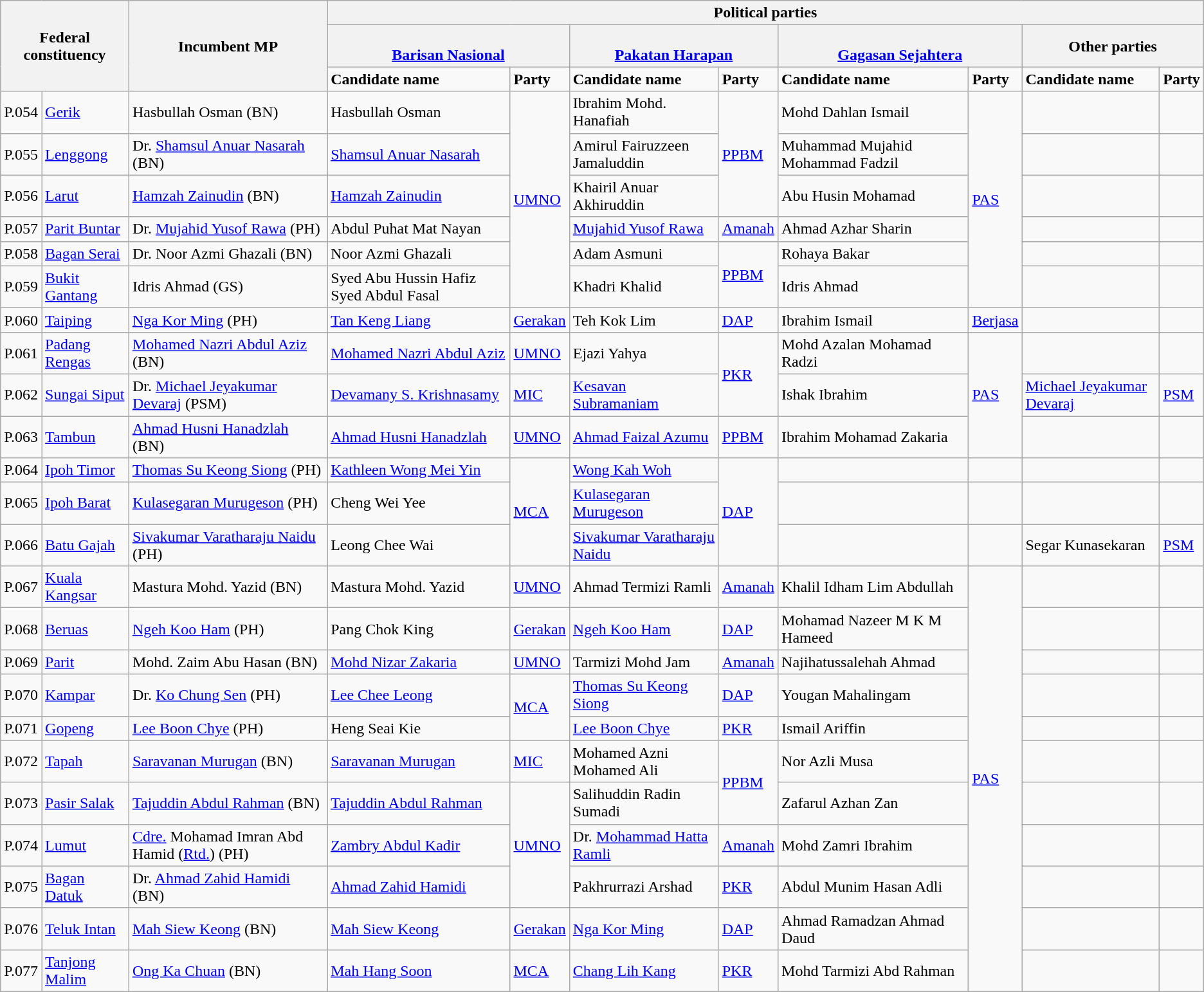<table class="wikitable mw-collapsible mw-collapsed">
<tr>
<th rowspan="3" colspan="2">Federal constituency</th>
<th rowspan="3">Incumbent MP</th>
<th colspan="8">Political parties</th>
</tr>
<tr>
<th colspan="2"><br><a href='#'>Barisan Nasional</a></th>
<th colspan="2"><br><a href='#'>Pakatan Harapan</a></th>
<th colspan="2"><br><a href='#'>Gagasan Sejahtera</a></th>
<th colspan="2">Other parties</th>
</tr>
<tr>
<td><strong>Candidate name</strong></td>
<td><strong>Party</strong></td>
<td><strong>Candidate name</strong></td>
<td><strong>Party</strong></td>
<td><strong>Candidate name</strong></td>
<td><strong>Party</strong></td>
<td><strong>Candidate name</strong></td>
<td><strong>Party</strong></td>
</tr>
<tr>
<td>P.054</td>
<td><a href='#'>Gerik</a></td>
<td>Hasbullah Osman (BN)</td>
<td>Hasbullah Osman</td>
<td rowspan="6"><a href='#'>UMNO</a></td>
<td>Ibrahim Mohd. Hanafiah</td>
<td rowspan="3"><a href='#'>PPBM</a></td>
<td>Mohd Dahlan Ismail</td>
<td rowspan="6"><a href='#'>PAS</a></td>
<td></td>
<td></td>
</tr>
<tr>
<td>P.055</td>
<td><a href='#'>Lenggong</a></td>
<td>Dr. <a href='#'>Shamsul Anuar Nasarah</a> (BN)</td>
<td><a href='#'>Shamsul Anuar Nasarah</a></td>
<td>Amirul Fairuzzeen Jamaluddin</td>
<td>Muhammad Mujahid Mohammad Fadzil</td>
<td></td>
<td></td>
</tr>
<tr>
<td>P.056</td>
<td><a href='#'>Larut</a></td>
<td><a href='#'>Hamzah Zainudin</a> (BN)</td>
<td><a href='#'>Hamzah Zainudin</a></td>
<td>Khairil Anuar Akhiruddin</td>
<td>Abu Husin Mohamad</td>
<td></td>
<td></td>
</tr>
<tr>
<td>P.057</td>
<td><a href='#'>Parit Buntar</a></td>
<td>Dr. <a href='#'>Mujahid Yusof Rawa</a> (PH)</td>
<td>Abdul Puhat Mat Nayan</td>
<td><a href='#'>Mujahid Yusof Rawa</a></td>
<td><a href='#'>Amanah</a></td>
<td>Ahmad Azhar Sharin</td>
<td></td>
<td></td>
</tr>
<tr>
<td>P.058</td>
<td><a href='#'>Bagan Serai</a></td>
<td>Dr. Noor Azmi Ghazali (BN)</td>
<td>Noor Azmi Ghazali</td>
<td>Adam Asmuni</td>
<td rowspan="2"><a href='#'>PPBM</a></td>
<td>Rohaya Bakar</td>
<td></td>
<td></td>
</tr>
<tr>
<td>P.059</td>
<td><a href='#'>Bukit Gantang</a></td>
<td>Idris Ahmad (GS)</td>
<td>Syed Abu Hussin Hafiz Syed Abdul Fasal</td>
<td>Khadri Khalid</td>
<td>Idris Ahmad</td>
<td></td>
<td></td>
</tr>
<tr>
<td>P.060</td>
<td><a href='#'>Taiping</a></td>
<td><a href='#'>Nga Kor Ming</a> (PH)</td>
<td><a href='#'>Tan Keng Liang</a></td>
<td><a href='#'>Gerakan</a></td>
<td>Teh Kok Lim</td>
<td><a href='#'>DAP</a></td>
<td>Ibrahim Ismail</td>
<td><a href='#'>Berjasa</a></td>
<td></td>
<td></td>
</tr>
<tr>
<td>P.061</td>
<td><a href='#'>Padang Rengas</a></td>
<td><a href='#'>Mohamed Nazri Abdul Aziz</a> (BN)</td>
<td><a href='#'>Mohamed Nazri Abdul Aziz</a></td>
<td><a href='#'>UMNO</a></td>
<td>Ejazi Yahya</td>
<td rowspan="2"><a href='#'>PKR</a></td>
<td>Mohd Azalan Mohamad Radzi</td>
<td rowspan="3"><a href='#'>PAS</a></td>
<td></td>
<td></td>
</tr>
<tr>
<td>P.062</td>
<td><a href='#'>Sungai Siput</a></td>
<td>Dr. <a href='#'>Michael Jeyakumar Devaraj</a> (PSM)</td>
<td><a href='#'>Devamany S. Krishnasamy</a></td>
<td><a href='#'>MIC</a></td>
<td><a href='#'>Kesavan Subramaniam</a></td>
<td>Ishak Ibrahim</td>
<td><a href='#'>Michael Jeyakumar Devaraj</a></td>
<td><a href='#'>PSM</a></td>
</tr>
<tr>
<td>P.063</td>
<td><a href='#'>Tambun</a></td>
<td><a href='#'>Ahmad Husni Hanadzlah</a> (BN)</td>
<td><a href='#'>Ahmad Husni Hanadzlah</a></td>
<td><a href='#'>UMNO</a></td>
<td><a href='#'>Ahmad Faizal Azumu</a></td>
<td><a href='#'>PPBM</a></td>
<td>Ibrahim Mohamad Zakaria</td>
<td></td>
<td></td>
</tr>
<tr>
<td>P.064</td>
<td><a href='#'>Ipoh Timor</a></td>
<td><a href='#'>Thomas Su Keong Siong</a> (PH)</td>
<td><a href='#'>Kathleen Wong Mei Yin</a></td>
<td rowspan="3"><a href='#'>MCA</a></td>
<td><a href='#'>Wong Kah Woh</a></td>
<td rowspan="3"><a href='#'>DAP</a></td>
<td></td>
<td></td>
<td></td>
<td></td>
</tr>
<tr>
<td>P.065</td>
<td><a href='#'>Ipoh Barat</a></td>
<td><a href='#'>Kulasegaran Murugeson</a> (PH)</td>
<td>Cheng Wei Yee</td>
<td><a href='#'>Kulasegaran Murugeson</a></td>
<td></td>
<td></td>
<td></td>
<td></td>
</tr>
<tr>
<td>P.066</td>
<td><a href='#'>Batu Gajah</a></td>
<td><a href='#'>Sivakumar Varatharaju Naidu</a> (PH)</td>
<td>Leong Chee Wai</td>
<td><a href='#'>Sivakumar Varatharaju Naidu</a></td>
<td></td>
<td></td>
<td>Segar Kunasekaran</td>
<td><a href='#'>PSM</a></td>
</tr>
<tr>
<td>P.067</td>
<td><a href='#'>Kuala Kangsar</a></td>
<td>Mastura Mohd. Yazid (BN)</td>
<td>Mastura Mohd. Yazid</td>
<td><a href='#'>UMNO</a></td>
<td>Ahmad Termizi Ramli</td>
<td><a href='#'>Amanah</a></td>
<td>Khalil Idham Lim Abdullah</td>
<td rowspan="11"><a href='#'>PAS</a></td>
<td></td>
<td></td>
</tr>
<tr>
<td>P.068</td>
<td><a href='#'>Beruas</a></td>
<td><a href='#'>Ngeh Koo Ham</a> (PH)</td>
<td>Pang Chok King</td>
<td><a href='#'>Gerakan</a></td>
<td><a href='#'>Ngeh Koo Ham</a></td>
<td><a href='#'>DAP</a></td>
<td>Mohamad Nazeer M K M Hameed</td>
<td></td>
<td></td>
</tr>
<tr>
<td>P.069</td>
<td><a href='#'>Parit</a></td>
<td>Mohd. Zaim Abu Hasan (BN)</td>
<td><a href='#'>Mohd Nizar Zakaria</a></td>
<td><a href='#'>UMNO</a></td>
<td>Tarmizi Mohd Jam</td>
<td><a href='#'>Amanah</a></td>
<td>Najihatussalehah Ahmad</td>
<td></td>
<td></td>
</tr>
<tr>
<td>P.070</td>
<td><a href='#'>Kampar</a></td>
<td>Dr. <a href='#'>Ko Chung Sen</a> (PH)</td>
<td><a href='#'>Lee Chee Leong</a></td>
<td rowspan="2"><a href='#'>MCA</a></td>
<td><a href='#'>Thomas Su Keong Siong</a></td>
<td><a href='#'>DAP</a></td>
<td>Yougan Mahalingam</td>
<td></td>
<td></td>
</tr>
<tr>
<td>P.071</td>
<td><a href='#'>Gopeng</a></td>
<td><a href='#'>Lee Boon Chye</a> (PH)</td>
<td>Heng Seai Kie</td>
<td><a href='#'>Lee Boon Chye</a></td>
<td><a href='#'>PKR</a></td>
<td>Ismail Ariffin</td>
<td></td>
<td></td>
</tr>
<tr>
<td>P.072</td>
<td><a href='#'>Tapah</a></td>
<td><a href='#'>Saravanan Murugan</a> (BN)</td>
<td><a href='#'>Saravanan Murugan</a></td>
<td><a href='#'>MIC</a></td>
<td>Mohamed Azni Mohamed Ali</td>
<td rowspan="2"><a href='#'>PPBM</a></td>
<td>Nor Azli Musa</td>
<td></td>
<td></td>
</tr>
<tr>
<td>P.073</td>
<td><a href='#'>Pasir Salak</a></td>
<td><a href='#'>Tajuddin Abdul Rahman</a> (BN)</td>
<td><a href='#'>Tajuddin Abdul Rahman</a></td>
<td rowspan="3"><a href='#'>UMNO</a></td>
<td>Salihuddin Radin Sumadi</td>
<td>Zafarul Azhan Zan</td>
<td></td>
<td></td>
</tr>
<tr>
<td>P.074</td>
<td><a href='#'>Lumut</a></td>
<td><a href='#'>Cdre.</a> Mohamad Imran Abd Hamid (<a href='#'>Rtd.</a>) (PH)</td>
<td><a href='#'>Zambry Abdul Kadir</a></td>
<td>Dr. <a href='#'>Mohammad Hatta Ramli</a></td>
<td><a href='#'>Amanah</a></td>
<td>Mohd Zamri Ibrahim</td>
<td></td>
<td></td>
</tr>
<tr>
<td>P.075</td>
<td><a href='#'>Bagan Datuk</a></td>
<td>Dr. <a href='#'>Ahmad Zahid Hamidi</a> (BN)</td>
<td><a href='#'>Ahmad Zahid Hamidi</a></td>
<td>Pakhrurrazi Arshad</td>
<td><a href='#'>PKR</a></td>
<td>Abdul Munim Hasan Adli</td>
<td></td>
<td></td>
</tr>
<tr>
<td>P.076</td>
<td><a href='#'>Teluk Intan</a></td>
<td><a href='#'>Mah Siew Keong</a> (BN)</td>
<td><a href='#'>Mah Siew Keong</a></td>
<td><a href='#'>Gerakan</a></td>
<td><a href='#'>Nga Kor Ming</a></td>
<td><a href='#'>DAP</a></td>
<td>Ahmad Ramadzan Ahmad Daud</td>
<td></td>
<td></td>
</tr>
<tr>
<td>P.077</td>
<td><a href='#'>Tanjong Malim</a></td>
<td><a href='#'>Ong Ka Chuan</a> (BN)</td>
<td><a href='#'>Mah Hang Soon</a></td>
<td><a href='#'>MCA</a></td>
<td><a href='#'>Chang Lih Kang</a></td>
<td><a href='#'>PKR</a></td>
<td>Mohd Tarmizi Abd Rahman</td>
<td></td>
<td></td>
</tr>
</table>
